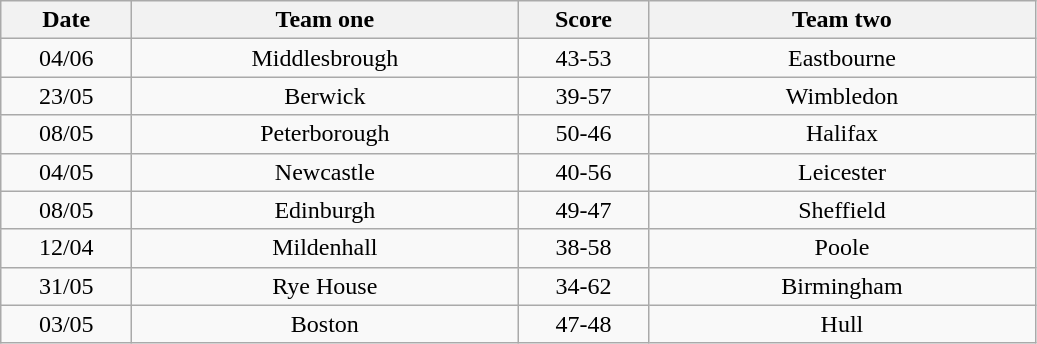<table class="wikitable" style="text-align: center">
<tr>
<th width=80>Date</th>
<th width=250>Team one</th>
<th width=80>Score</th>
<th width=250>Team two</th>
</tr>
<tr>
<td>04/06</td>
<td>Middlesbrough</td>
<td>43-53</td>
<td>Eastbourne</td>
</tr>
<tr>
<td>23/05</td>
<td>Berwick</td>
<td>39-57</td>
<td>Wimbledon</td>
</tr>
<tr>
<td>08/05</td>
<td>Peterborough</td>
<td>50-46</td>
<td>Halifax</td>
</tr>
<tr>
<td>04/05</td>
<td>Newcastle</td>
<td>40-56</td>
<td>Leicester</td>
</tr>
<tr>
<td>08/05</td>
<td>Edinburgh</td>
<td>49-47</td>
<td>Sheffield</td>
</tr>
<tr>
<td>12/04</td>
<td>Mildenhall</td>
<td>38-58</td>
<td>Poole</td>
</tr>
<tr>
<td>31/05</td>
<td>Rye House</td>
<td>34-62</td>
<td>Birmingham</td>
</tr>
<tr>
<td>03/05</td>
<td>Boston</td>
<td>47-48</td>
<td>Hull</td>
</tr>
</table>
